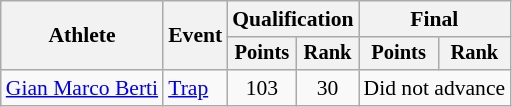<table class="wikitable" style="text-align:center; font-size:90%">
<tr>
<th rowspan=2>Athlete</th>
<th rowspan=2>Event</th>
<th colspan=2>Qualification</th>
<th colspan=2>Final</th>
</tr>
<tr style="font-size:95%">
<th>Points</th>
<th>Rank</th>
<th>Points</th>
<th>Rank</th>
</tr>
<tr>
<td align=left><a href='#'>Gian Marco Berti</a></td>
<td align=left><a href='#'>Trap</a></td>
<td>103</td>
<td>30</td>
<td colspan=2>Did not advance</td>
</tr>
</table>
